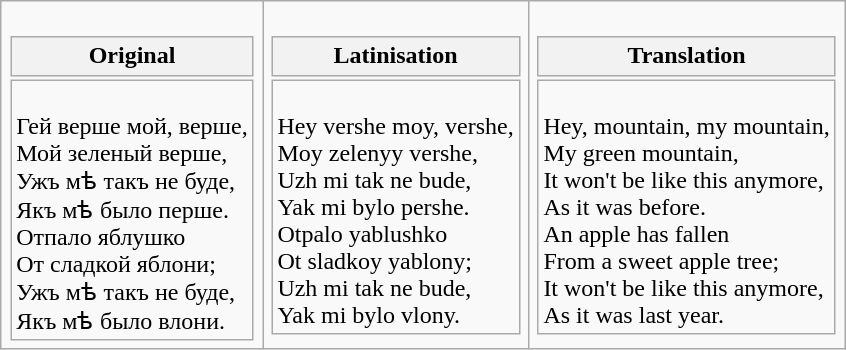<table class="wikitable" style="margin-left: auto; margin-right: auto; ">
<tr>
<td style="vertical-align: top;"><br><table>
<tr>
<th><div>Original</div></th>
</tr>
<tr>
<td><br>Гей верше мой, верше,<br>
Мой зеленый верше,<br>
Ужъ мѣ такъ не буде,<br>
Якъ мѣ было перше.<br>Отпало яблушко<br>
От сладкой яблони;<br>
Ужъ мѣ такъ не буде,<br>
Якъ мѣ было влони.</td>
</tr>
</table>
</td>
<td style="vertical-align: top;"><br><table>
<tr>
<th><div>Latinisation</div></th>
</tr>
<tr>
<td><br>Hey vershe moy, vershe,<br>
Moy zelenyy vershe,<br>
Uzh mi tak ne bude,<br>
Yak mi bylo pershe.<br>Otpalo yablushko<br>
Ot sladkoy yablony;<br>
Uzh mi tak ne bude,<br>
Yak mi bylo vlony.</td>
</tr>
</table>
</td>
<td style="vertical-align: top;"><br><table>
<tr>
<th><div>Translation</div></th>
</tr>
<tr>
<td><br>Hey, mountain, my mountain,<br>
My green mountain,<br>
It won't be like this anymore,<br>
As it was before.<br>An apple has fallen<br>
From a sweet apple tree;<br>
It won't be like this anymore,<br>
As it was last year.</td>
</tr>
</table>
</td>
</tr>
</table>
